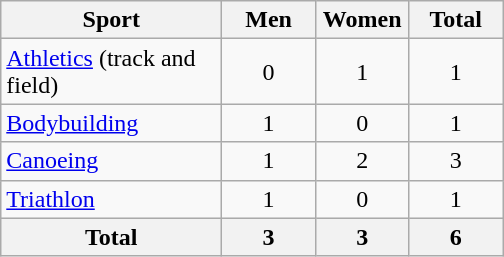<table class="wikitable sortable" style="text-align:center;">
<tr>
<th width=140>Sport</th>
<th width=55>Men</th>
<th width=55>Women</th>
<th width=55>Total</th>
</tr>
<tr>
<td align=left><a href='#'>Athletics</a> (track and field)</td>
<td>0</td>
<td>1</td>
<td>1</td>
</tr>
<tr>
<td align=left><a href='#'>Bodybuilding</a></td>
<td>1</td>
<td>0</td>
<td>1</td>
</tr>
<tr>
<td align=left><a href='#'>Canoeing</a></td>
<td>1</td>
<td>2</td>
<td>3</td>
</tr>
<tr>
<td align=left><a href='#'>Triathlon</a></td>
<td>1</td>
<td>0</td>
<td>1</td>
</tr>
<tr>
<th>Total</th>
<th>3</th>
<th>3</th>
<th>6</th>
</tr>
</table>
